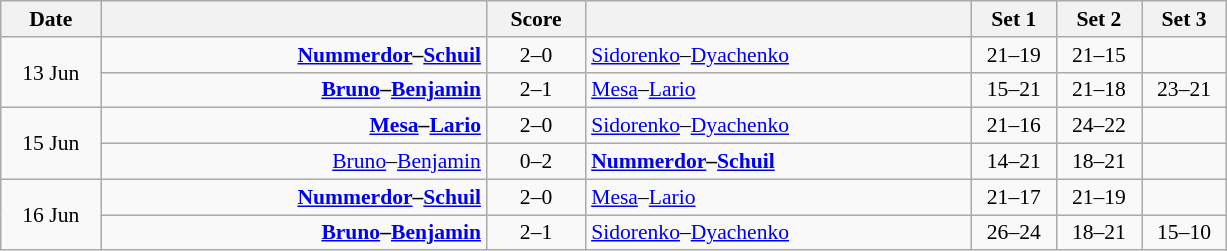<table class="wikitable" style="text-align: center; font-size:90% ">
<tr>
<th width="60">Date</th>
<th align="right" width="250"></th>
<th width="60">Score</th>
<th align="left" width="250"></th>
<th width="50">Set 1</th>
<th width="50">Set 2</th>
<th width="50">Set 3</th>
</tr>
<tr>
<td rowspan=2>13 Jun</td>
<td align=right><strong><a href='#'>Nummerdor</a>–<a href='#'>Schuil</a> </strong></td>
<td align=center>2–0</td>
<td align=left> <a href='#'>Sidorenko</a>–<a href='#'>Dyachenko</a></td>
<td>21–19</td>
<td>21–15</td>
<td></td>
</tr>
<tr>
<td align=right><strong><a href='#'>Bruno</a>–<a href='#'>Benjamin</a> </strong></td>
<td align=center>2–1</td>
<td align=left> <a href='#'>Mesa</a>–<a href='#'>Lario</a></td>
<td>15–21</td>
<td>21–18</td>
<td>23–21</td>
</tr>
<tr>
<td rowspan=2>15 Jun</td>
<td align=right><strong><a href='#'>Mesa</a>–<a href='#'>Lario</a> </strong></td>
<td align=center>2–0</td>
<td align=left> <a href='#'>Sidorenko</a>–<a href='#'>Dyachenko</a></td>
<td>21–16</td>
<td>24–22</td>
<td></td>
</tr>
<tr>
<td align=right><a href='#'>Bruno</a>–<a href='#'>Benjamin</a> </td>
<td align=center>0–2</td>
<td align=left> <strong><a href='#'>Nummerdor</a>–<a href='#'>Schuil</a></strong></td>
<td>14–21</td>
<td>18–21</td>
<td></td>
</tr>
<tr>
<td rowspan=2>16 Jun</td>
<td align=right><strong><a href='#'>Nummerdor</a>–<a href='#'>Schuil</a> </strong></td>
<td align=center>2–0</td>
<td align=left> <a href='#'>Mesa</a>–<a href='#'>Lario</a></td>
<td>21–17</td>
<td>21–19</td>
<td></td>
</tr>
<tr>
<td align=right><strong><a href='#'>Bruno</a>–<a href='#'>Benjamin</a> </strong></td>
<td align=center>2–1</td>
<td align=left> <a href='#'>Sidorenko</a>–<a href='#'>Dyachenko</a></td>
<td>26–24</td>
<td>18–21</td>
<td>15–10</td>
</tr>
</table>
